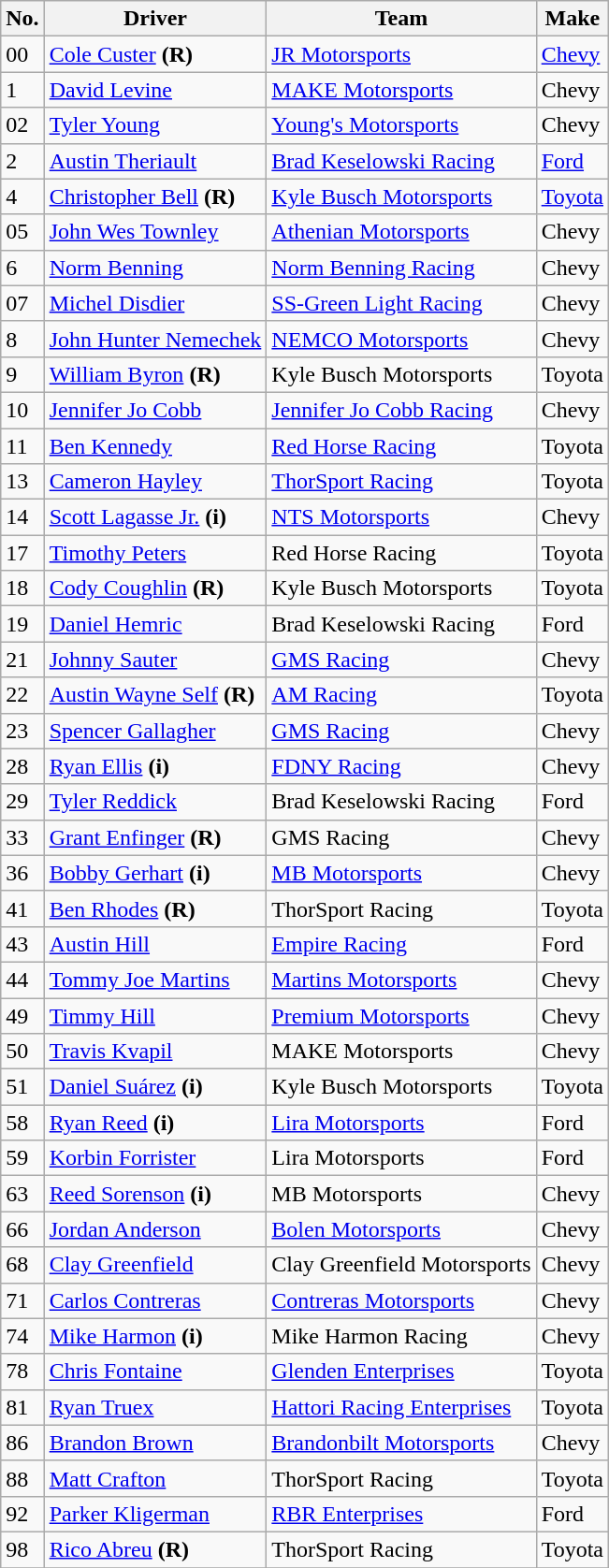<table class="wikitable">
<tr>
<th>No.</th>
<th>Driver</th>
<th>Team</th>
<th>Make</th>
</tr>
<tr>
<td>00</td>
<td><a href='#'>Cole Custer</a> <strong>(R)</strong></td>
<td><a href='#'>JR Motorsports</a></td>
<td><a href='#'>Chevy</a></td>
</tr>
<tr>
<td>1</td>
<td><a href='#'>David Levine</a></td>
<td><a href='#'>MAKE Motorsports</a></td>
<td>Chevy</td>
</tr>
<tr>
<td>02</td>
<td><a href='#'>Tyler Young</a></td>
<td><a href='#'>Young's Motorsports</a></td>
<td>Chevy</td>
</tr>
<tr>
<td>2</td>
<td><a href='#'>Austin Theriault</a></td>
<td><a href='#'>Brad Keselowski Racing</a></td>
<td><a href='#'>Ford</a></td>
</tr>
<tr>
<td>4</td>
<td><a href='#'>Christopher Bell</a> <strong>(R)</strong></td>
<td><a href='#'>Kyle Busch Motorsports</a></td>
<td><a href='#'>Toyota</a></td>
</tr>
<tr>
<td>05</td>
<td><a href='#'>John Wes Townley</a></td>
<td><a href='#'>Athenian Motorsports</a></td>
<td>Chevy</td>
</tr>
<tr>
<td>6</td>
<td><a href='#'>Norm Benning</a></td>
<td><a href='#'>Norm Benning Racing</a></td>
<td>Chevy</td>
</tr>
<tr>
<td>07</td>
<td><a href='#'>Michel Disdier</a></td>
<td><a href='#'>SS-Green Light Racing</a></td>
<td>Chevy</td>
</tr>
<tr>
<td>8</td>
<td><a href='#'>John Hunter Nemechek</a></td>
<td><a href='#'>NEMCO Motorsports</a></td>
<td>Chevy</td>
</tr>
<tr>
<td>9</td>
<td><a href='#'>William Byron</a> <strong>(R)</strong></td>
<td>Kyle Busch Motorsports</td>
<td>Toyota</td>
</tr>
<tr>
<td>10</td>
<td><a href='#'>Jennifer Jo Cobb</a></td>
<td><a href='#'>Jennifer Jo Cobb Racing</a></td>
<td>Chevy</td>
</tr>
<tr>
<td>11</td>
<td><a href='#'>Ben Kennedy</a></td>
<td><a href='#'>Red Horse Racing</a></td>
<td>Toyota</td>
</tr>
<tr>
<td>13</td>
<td><a href='#'>Cameron Hayley</a></td>
<td><a href='#'>ThorSport Racing</a></td>
<td>Toyota</td>
</tr>
<tr>
<td>14</td>
<td><a href='#'>Scott Lagasse Jr.</a> <strong>(i)</strong></td>
<td><a href='#'>NTS Motorsports</a></td>
<td>Chevy</td>
</tr>
<tr>
<td>17</td>
<td><a href='#'>Timothy Peters</a></td>
<td>Red Horse Racing</td>
<td>Toyota</td>
</tr>
<tr>
<td>18</td>
<td><a href='#'>Cody Coughlin</a> <strong>(R)</strong></td>
<td>Kyle Busch Motorsports</td>
<td>Toyota</td>
</tr>
<tr>
<td>19</td>
<td><a href='#'>Daniel Hemric</a></td>
<td>Brad Keselowski Racing</td>
<td>Ford</td>
</tr>
<tr>
<td>21</td>
<td><a href='#'>Johnny Sauter</a></td>
<td><a href='#'>GMS Racing</a></td>
<td>Chevy</td>
</tr>
<tr>
<td>22</td>
<td><a href='#'>Austin Wayne Self</a> <strong>(R)</strong></td>
<td><a href='#'>AM Racing</a></td>
<td>Toyota</td>
</tr>
<tr>
<td>23</td>
<td><a href='#'>Spencer Gallagher</a></td>
<td><a href='#'>GMS Racing</a></td>
<td>Chevy</td>
</tr>
<tr>
<td>28</td>
<td><a href='#'>Ryan Ellis</a> <strong>(i)</strong></td>
<td><a href='#'>FDNY Racing</a></td>
<td>Chevy</td>
</tr>
<tr>
<td>29</td>
<td><a href='#'>Tyler Reddick</a></td>
<td>Brad Keselowski Racing</td>
<td>Ford</td>
</tr>
<tr>
<td>33</td>
<td><a href='#'>Grant Enfinger</a> <strong>(R)</strong></td>
<td>GMS Racing</td>
<td>Chevy</td>
</tr>
<tr>
<td>36</td>
<td><a href='#'>Bobby Gerhart</a> <strong>(i)</strong></td>
<td><a href='#'>MB Motorsports</a></td>
<td>Chevy</td>
</tr>
<tr>
<td>41</td>
<td><a href='#'>Ben Rhodes</a> <strong>(R)</strong></td>
<td>ThorSport Racing</td>
<td>Toyota</td>
</tr>
<tr>
<td>43</td>
<td><a href='#'>Austin Hill</a></td>
<td><a href='#'>Empire Racing</a></td>
<td>Ford</td>
</tr>
<tr>
<td>44</td>
<td><a href='#'>Tommy Joe Martins</a></td>
<td><a href='#'>Martins Motorsports</a></td>
<td>Chevy</td>
</tr>
<tr>
<td>49</td>
<td><a href='#'>Timmy Hill</a></td>
<td><a href='#'>Premium Motorsports</a></td>
<td>Chevy</td>
</tr>
<tr>
<td>50</td>
<td><a href='#'>Travis Kvapil</a></td>
<td>MAKE Motorsports</td>
<td>Chevy</td>
</tr>
<tr>
<td>51</td>
<td><a href='#'>Daniel Suárez</a> <strong>(i)</strong></td>
<td>Kyle Busch Motorsports</td>
<td>Toyota</td>
</tr>
<tr>
<td>58</td>
<td><a href='#'>Ryan Reed</a> <strong>(i)</strong></td>
<td><a href='#'>Lira Motorsports</a></td>
<td>Ford</td>
</tr>
<tr>
<td>59</td>
<td><a href='#'>Korbin Forrister</a></td>
<td>Lira Motorsports</td>
<td>Ford</td>
</tr>
<tr>
<td>63</td>
<td><a href='#'>Reed Sorenson</a> <strong>(i)</strong></td>
<td>MB Motorsports</td>
<td>Chevy</td>
</tr>
<tr>
<td>66</td>
<td><a href='#'>Jordan Anderson</a></td>
<td><a href='#'>Bolen Motorsports</a></td>
<td>Chevy</td>
</tr>
<tr>
<td>68</td>
<td><a href='#'>Clay Greenfield</a></td>
<td>Clay Greenfield Motorsports</td>
<td>Chevy</td>
</tr>
<tr>
<td>71</td>
<td><a href='#'>Carlos Contreras</a></td>
<td><a href='#'>Contreras Motorsports</a></td>
<td>Chevy</td>
</tr>
<tr>
<td>74</td>
<td><a href='#'>Mike Harmon</a> <strong>(i)</strong></td>
<td>Mike Harmon Racing</td>
<td>Chevy</td>
</tr>
<tr>
<td>78</td>
<td><a href='#'>Chris Fontaine</a></td>
<td><a href='#'>Glenden Enterprises</a></td>
<td>Toyota</td>
</tr>
<tr>
<td>81</td>
<td><a href='#'>Ryan Truex</a></td>
<td><a href='#'>Hattori Racing Enterprises</a></td>
<td>Toyota</td>
</tr>
<tr>
<td>86</td>
<td><a href='#'>Brandon Brown</a></td>
<td><a href='#'>Brandonbilt Motorsports</a></td>
<td>Chevy</td>
</tr>
<tr>
<td>88</td>
<td><a href='#'>Matt Crafton</a></td>
<td>ThorSport Racing</td>
<td>Toyota</td>
</tr>
<tr>
<td>92</td>
<td><a href='#'>Parker Kligerman</a></td>
<td><a href='#'>RBR Enterprises</a></td>
<td>Ford</td>
</tr>
<tr>
<td>98</td>
<td><a href='#'>Rico Abreu</a> <strong>(R)</strong></td>
<td>ThorSport Racing</td>
<td>Toyota</td>
</tr>
<tr>
</tr>
</table>
